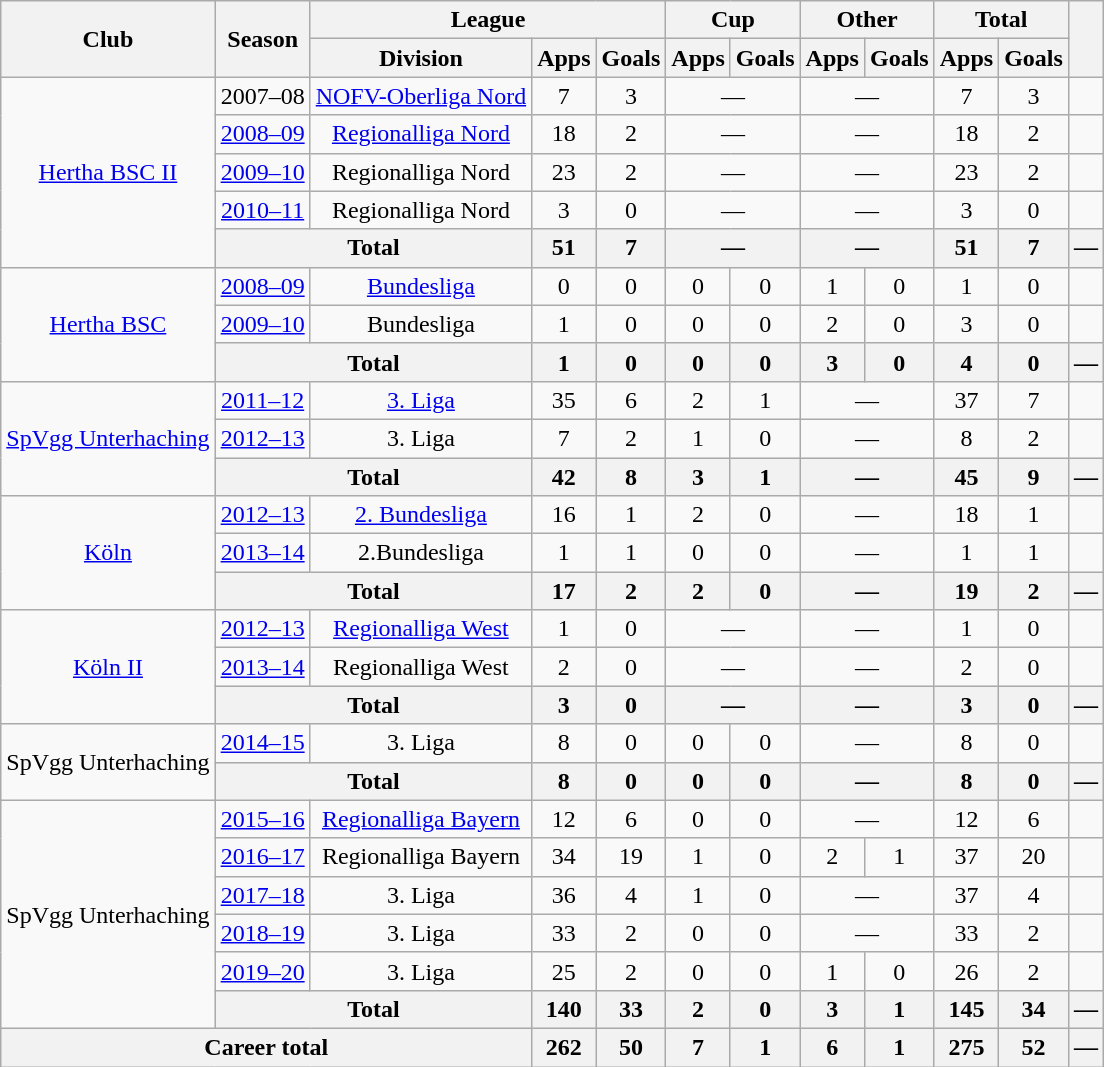<table class="wikitable" style="text-align:center">
<tr>
<th rowspan="2">Club</th>
<th rowspan="2">Season</th>
<th colspan="3">League</th>
<th colspan="2">Cup</th>
<th colspan="2">Other</th>
<th colspan="2">Total</th>
<th rowspan="2"></th>
</tr>
<tr>
<th>Division</th>
<th>Apps</th>
<th>Goals</th>
<th>Apps</th>
<th>Goals</th>
<th>Apps</th>
<th>Goals</th>
<th>Apps</th>
<th>Goals</th>
</tr>
<tr>
<td rowspan="5"><a href='#'>Hertha BSC II</a></td>
<td>2007–08</td>
<td><a href='#'>NOFV-Oberliga Nord</a></td>
<td>7</td>
<td>3</td>
<td colspan="2">—</td>
<td colspan="2">—</td>
<td>7</td>
<td>3</td>
<td></td>
</tr>
<tr>
<td><a href='#'>2008–09</a></td>
<td><a href='#'>Regionalliga Nord</a></td>
<td>18</td>
<td>2</td>
<td colspan="2">—</td>
<td colspan="2">—</td>
<td>18</td>
<td>2</td>
<td></td>
</tr>
<tr>
<td><a href='#'>2009–10</a></td>
<td>Regionalliga Nord</td>
<td>23</td>
<td>2</td>
<td colspan="2">—</td>
<td colspan="2">—</td>
<td>23</td>
<td>2</td>
<td></td>
</tr>
<tr>
<td><a href='#'>2010–11</a></td>
<td>Regionalliga Nord</td>
<td>3</td>
<td>0</td>
<td colspan="2">—</td>
<td colspan="2">—</td>
<td>3</td>
<td>0</td>
<td></td>
</tr>
<tr>
<th colspan="2">Total</th>
<th>51</th>
<th>7</th>
<th colspan="2">—</th>
<th colspan="2">—</th>
<th>51</th>
<th>7</th>
<th>—</th>
</tr>
<tr>
<td rowspan="3"><a href='#'>Hertha BSC</a></td>
<td><a href='#'>2008–09</a></td>
<td><a href='#'>Bundesliga</a></td>
<td>0</td>
<td>0</td>
<td>0</td>
<td>0</td>
<td>1</td>
<td>0</td>
<td>1</td>
<td>0</td>
<td></td>
</tr>
<tr>
<td><a href='#'>2009–10</a></td>
<td>Bundesliga</td>
<td>1</td>
<td>0</td>
<td>0</td>
<td>0</td>
<td>2</td>
<td>0</td>
<td>3</td>
<td>0</td>
<td></td>
</tr>
<tr>
<th colspan="2">Total</th>
<th>1</th>
<th>0</th>
<th>0</th>
<th>0</th>
<th>3</th>
<th>0</th>
<th>4</th>
<th>0</th>
<th>—</th>
</tr>
<tr>
<td rowspan="3"><a href='#'>SpVgg Unterhaching</a></td>
<td><a href='#'>2011–12</a></td>
<td><a href='#'>3. Liga</a></td>
<td>35</td>
<td>6</td>
<td>2</td>
<td>1</td>
<td colspan="2">—</td>
<td>37</td>
<td>7</td>
<td></td>
</tr>
<tr>
<td><a href='#'>2012–13</a></td>
<td>3. Liga</td>
<td>7</td>
<td>2</td>
<td>1</td>
<td>0</td>
<td colspan="2">—</td>
<td>8</td>
<td>2</td>
<td></td>
</tr>
<tr>
<th colspan="2">Total</th>
<th>42</th>
<th>8</th>
<th>3</th>
<th>1</th>
<th colspan="2">—</th>
<th>45</th>
<th>9</th>
<th>—</th>
</tr>
<tr>
<td rowspan="3"><a href='#'>Köln</a></td>
<td><a href='#'>2012–13</a></td>
<td><a href='#'>2. Bundesliga</a></td>
<td>16</td>
<td>1</td>
<td>2</td>
<td>0</td>
<td colspan="2">—</td>
<td>18</td>
<td>1</td>
<td></td>
</tr>
<tr>
<td><a href='#'>2013–14</a></td>
<td>2.Bundesliga</td>
<td>1</td>
<td>1</td>
<td>0</td>
<td>0</td>
<td colspan="2">—</td>
<td>1</td>
<td>1</td>
<td></td>
</tr>
<tr>
<th colspan="2">Total</th>
<th>17</th>
<th>2</th>
<th>2</th>
<th>0</th>
<th colspan="2">—</th>
<th>19</th>
<th>2</th>
<th>—</th>
</tr>
<tr>
<td rowspan="3"><a href='#'>Köln II</a></td>
<td><a href='#'>2012–13</a></td>
<td><a href='#'>Regionalliga West</a></td>
<td>1</td>
<td>0</td>
<td colspan="2">—</td>
<td colspan="2">—</td>
<td>1</td>
<td>0</td>
<td></td>
</tr>
<tr>
<td><a href='#'>2013–14</a></td>
<td>Regionalliga West</td>
<td>2</td>
<td>0</td>
<td colspan="2">—</td>
<td colspan="2">—</td>
<td>2</td>
<td>0</td>
<td></td>
</tr>
<tr>
<th colspan="2">Total</th>
<th>3</th>
<th>0</th>
<th colspan="2">—</th>
<th colspan="2">—</th>
<th>3</th>
<th>0</th>
<th>—</th>
</tr>
<tr>
<td rowspan="2">SpVgg Unterhaching</td>
<td><a href='#'>2014–15</a></td>
<td>3. Liga</td>
<td>8</td>
<td>0</td>
<td>0</td>
<td>0</td>
<td colspan="2">—</td>
<td>8</td>
<td>0</td>
<td></td>
</tr>
<tr>
<th colspan="2">Total</th>
<th>8</th>
<th>0</th>
<th>0</th>
<th>0</th>
<th colspan="2">—</th>
<th>8</th>
<th>0</th>
<th>—</th>
</tr>
<tr>
<td rowspan="6">SpVgg Unterhaching</td>
<td><a href='#'>2015–16</a></td>
<td><a href='#'>Regionalliga Bayern</a></td>
<td>12</td>
<td>6</td>
<td>0</td>
<td>0</td>
<td colspan="2">—</td>
<td>12</td>
<td>6</td>
<td></td>
</tr>
<tr>
<td><a href='#'>2016–17</a></td>
<td>Regionalliga Bayern</td>
<td>34</td>
<td>19</td>
<td>1</td>
<td>0</td>
<td>2</td>
<td>1</td>
<td>37</td>
<td>20</td>
<td></td>
</tr>
<tr>
<td><a href='#'>2017–18</a></td>
<td>3. Liga</td>
<td>36</td>
<td>4</td>
<td>1</td>
<td>0</td>
<td colspan="2">—</td>
<td>37</td>
<td>4</td>
<td></td>
</tr>
<tr>
<td><a href='#'>2018–19</a></td>
<td>3. Liga</td>
<td>33</td>
<td>2</td>
<td>0</td>
<td>0</td>
<td colspan="2">—</td>
<td>33</td>
<td>2</td>
<td></td>
</tr>
<tr>
<td><a href='#'>2019–20</a></td>
<td>3. Liga</td>
<td>25</td>
<td>2</td>
<td>0</td>
<td>0</td>
<td>1</td>
<td>0</td>
<td>26</td>
<td>2</td>
<td></td>
</tr>
<tr>
<th colspan="2">Total</th>
<th>140</th>
<th>33</th>
<th>2</th>
<th>0</th>
<th>3</th>
<th>1</th>
<th>145</th>
<th>34</th>
<th>—</th>
</tr>
<tr>
<th colspan="3">Career total</th>
<th>262</th>
<th>50</th>
<th>7</th>
<th>1</th>
<th>6</th>
<th>1</th>
<th>275</th>
<th>52</th>
<th>—</th>
</tr>
</table>
